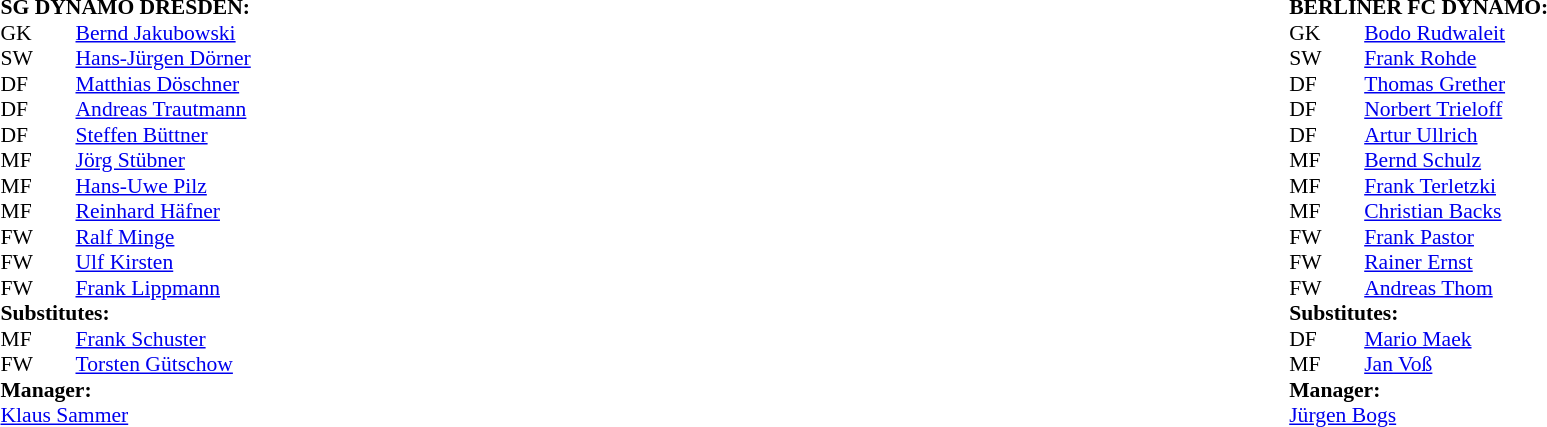<table width="100%">
<tr>
<td valign="top" width="50%"><br><table style="font-size: 90%" cellspacing="0" cellpadding="0">
<tr>
<td colspan="4"><strong>SG DYNAMO DRESDEN:</strong></td>
</tr>
<tr>
<th width="25"></th>
<th width="25"></th>
</tr>
<tr>
<td>GK</td>
<td></td>
<td> <a href='#'>Bernd Jakubowski</a></td>
</tr>
<tr>
<td>SW</td>
<td></td>
<td> <a href='#'>Hans-Jürgen Dörner</a></td>
</tr>
<tr>
<td>DF</td>
<td></td>
<td> <a href='#'>Matthias Döschner</a></td>
</tr>
<tr>
<td>DF</td>
<td></td>
<td> <a href='#'>Andreas Trautmann</a></td>
</tr>
<tr>
<td>DF</td>
<td></td>
<td> <a href='#'>Steffen Büttner</a></td>
</tr>
<tr>
<td>MF</td>
<td></td>
<td> <a href='#'>Jörg Stübner</a></td>
</tr>
<tr>
<td>MF</td>
<td></td>
<td> <a href='#'>Hans-Uwe Pilz</a></td>
</tr>
<tr>
<td>MF</td>
<td></td>
<td> <a href='#'>Reinhard Häfner</a></td>
</tr>
<tr>
<td>FW</td>
<td></td>
<td> <a href='#'>Ralf Minge</a></td>
</tr>
<tr>
<td>FW</td>
<td></td>
<td> <a href='#'>Ulf Kirsten</a></td>
<td></td>
<td></td>
</tr>
<tr>
<td>FW</td>
<td></td>
<td> <a href='#'>Frank Lippmann</a></td>
<td></td>
<td></td>
</tr>
<tr>
<td colspan=3><strong>Substitutes:</strong></td>
</tr>
<tr>
<td>MF</td>
<td></td>
<td> <a href='#'>Frank Schuster</a></td>
<td></td>
<td></td>
</tr>
<tr>
<td>FW</td>
<td></td>
<td> <a href='#'>Torsten Gütschow</a></td>
<td></td>
<td></td>
</tr>
<tr>
<td colspan=3><strong>Manager:</strong></td>
</tr>
<tr>
<td colspan="4"> <a href='#'>Klaus Sammer</a></td>
</tr>
</table>
</td>
<td></td>
<td valign="top" width="50%"><br><table style="font-size: 90%" cellspacing="0" cellpadding="0" align="center">
<tr>
<td colspan="4"><strong>BERLINER FC DYNAMO:</strong></td>
</tr>
<tr>
<th width="25"></th>
<th width="25"></th>
</tr>
<tr>
<td>GK</td>
<td></td>
<td> <a href='#'>Bodo Rudwaleit</a></td>
</tr>
<tr>
<td>SW</td>
<td></td>
<td> <a href='#'>Frank Rohde</a></td>
</tr>
<tr>
<td>DF</td>
<td></td>
<td> <a href='#'>Thomas Grether</a></td>
</tr>
<tr>
<td>DF</td>
<td></td>
<td> <a href='#'>Norbert Trieloff</a></td>
<td></td>
<td></td>
</tr>
<tr>
<td>DF</td>
<td></td>
<td> <a href='#'>Artur Ullrich</a></td>
</tr>
<tr>
<td>MF</td>
<td></td>
<td> <a href='#'>Bernd Schulz</a></td>
</tr>
<tr>
<td>MF</td>
<td></td>
<td> <a href='#'>Frank Terletzki</a></td>
</tr>
<tr>
<td>MF</td>
<td></td>
<td> <a href='#'>Christian Backs</a></td>
<td></td>
<td></td>
</tr>
<tr>
<td>FW</td>
<td></td>
<td> <a href='#'>Frank Pastor</a></td>
</tr>
<tr>
<td>FW</td>
<td></td>
<td> <a href='#'>Rainer Ernst</a></td>
</tr>
<tr>
<td>FW</td>
<td></td>
<td> <a href='#'>Andreas Thom</a></td>
</tr>
<tr>
<td colspan=3><strong>Substitutes:</strong></td>
</tr>
<tr>
<td>DF</td>
<td></td>
<td> <a href='#'>Mario Maek</a></td>
<td></td>
<td></td>
</tr>
<tr>
<td>MF</td>
<td></td>
<td> <a href='#'>Jan Voß</a></td>
<td></td>
<td></td>
</tr>
<tr>
<td colspan=3><strong>Manager:</strong></td>
</tr>
<tr>
<td colspan="4"> <a href='#'>Jürgen Bogs</a></td>
</tr>
</table>
</td>
</tr>
</table>
